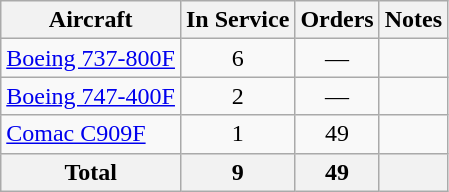<table class="wikitable">
<tr>
<th>Aircraft</th>
<th>In Service</th>
<th>Orders</th>
<th>Notes</th>
</tr>
<tr>
<td><a href='#'>Boeing 737-800F</a></td>
<td align="center">6</td>
<td align="center">—</td>
<td></td>
</tr>
<tr>
<td><a href='#'>Boeing 747-400F</a></td>
<td align="center">2</td>
<td align="center">—</td>
<td></td>
</tr>
<tr>
<td><a href='#'>Comac C909F</a></td>
<td align="center">1</td>
<td align="center">49</td>
<td></td>
</tr>
<tr>
<th>Total</th>
<th>9</th>
<th>49</th>
<th></th>
</tr>
</table>
